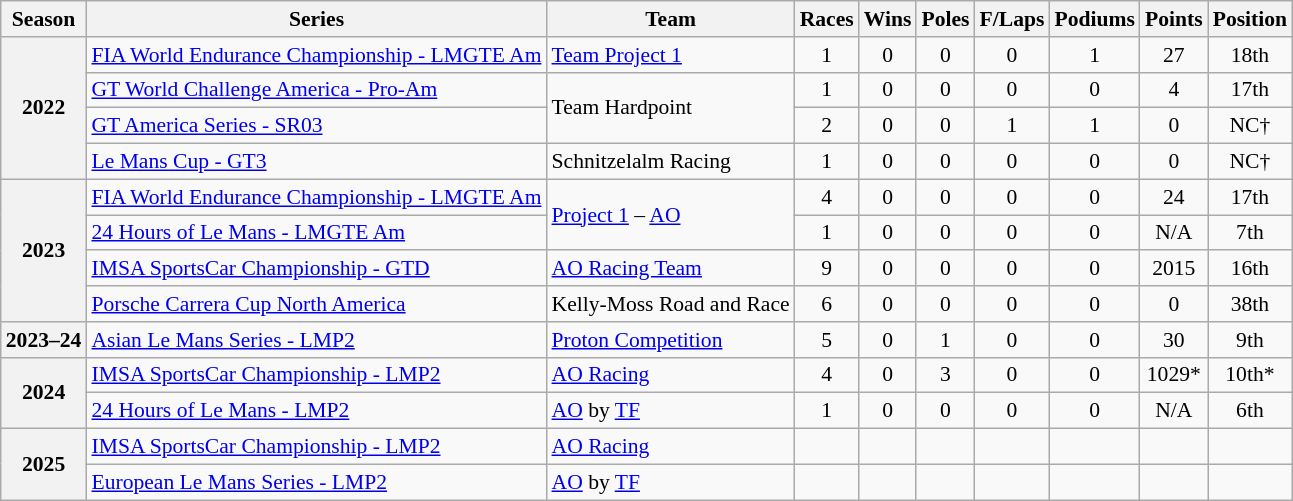<table class="wikitable" style="font-size: 90%; text-align:center">
<tr>
<th>Season</th>
<th>Series</th>
<th>Team</th>
<th>Races</th>
<th>Wins</th>
<th>Poles</th>
<th>F/Laps</th>
<th>Podiums</th>
<th>Points</th>
<th>Position</th>
</tr>
<tr>
<th rowspan="4">2022</th>
<td align="left"><a href='#'>FIA World Endurance Championship - LMGTE Am</a></td>
<td align="left"><a href='#'>Team Project 1</a></td>
<td>1</td>
<td>0</td>
<td>0</td>
<td>0</td>
<td>1</td>
<td>27</td>
<td>18th</td>
</tr>
<tr>
<td align="left"><a href='#'>GT World Challenge America - Pro-Am</a></td>
<td rowspan="2" align="left">Team Hardpoint</td>
<td>1</td>
<td>0</td>
<td>0</td>
<td>0</td>
<td>0</td>
<td>4</td>
<td>17th</td>
</tr>
<tr>
<td align="left"><a href='#'>GT America Series - SR03</a></td>
<td>2</td>
<td>0</td>
<td>0</td>
<td>1</td>
<td>1</td>
<td>0</td>
<td>NC†</td>
</tr>
<tr>
<td align="left"><a href='#'>Le Mans Cup - GT3</a></td>
<td align="left">Schnitzelalm Racing</td>
<td>1</td>
<td>0</td>
<td>0</td>
<td>0</td>
<td>0</td>
<td>0</td>
<td>NC†</td>
</tr>
<tr>
<th rowspan="4">2023</th>
<td align="left"><a href='#'>FIA World Endurance Championship - LMGTE Am</a></td>
<td rowspan="2" align="left"><a href='#'>Project 1</a> – <a href='#'>AO</a></td>
<td>4</td>
<td>0</td>
<td>0</td>
<td>0</td>
<td>0</td>
<td>24</td>
<td>17th</td>
</tr>
<tr>
<td align=left><a href='#'>24 Hours of Le Mans - LMGTE Am</a></td>
<td>1</td>
<td>0</td>
<td>0</td>
<td>0</td>
<td>0</td>
<td>N/A</td>
<td>7th</td>
</tr>
<tr>
<td align=left><a href='#'>IMSA SportsCar Championship - GTD</a></td>
<td align=left><a href='#'>AO Racing Team</a></td>
<td>9</td>
<td>0</td>
<td>0</td>
<td>0</td>
<td>0</td>
<td>2015</td>
<td>16th</td>
</tr>
<tr>
<td align=left><a href='#'>Porsche Carrera Cup North America</a></td>
<td align=left>Kelly-Moss Road and Race</td>
<td>6</td>
<td>0</td>
<td>0</td>
<td>0</td>
<td>0</td>
<td>0</td>
<td>38th</td>
</tr>
<tr>
<th>2023–24</th>
<td align=left><a href='#'>Asian Le Mans Series - LMP2</a></td>
<td align=left><a href='#'>Proton Competition</a></td>
<td>5</td>
<td>0</td>
<td>1</td>
<td>0</td>
<td>0</td>
<td>30</td>
<td>9th</td>
</tr>
<tr>
<th rowspan="2">2024</th>
<td align=left><a href='#'>IMSA SportsCar Championship - LMP2</a></td>
<td align=left><a href='#'>AO Racing</a></td>
<td>4</td>
<td>0</td>
<td>3</td>
<td>0</td>
<td>0</td>
<td>1029*</td>
<td>10th*</td>
</tr>
<tr>
<td align=left><a href='#'>24 Hours of Le Mans - LMP2</a></td>
<td align=left><a href='#'>AO</a> by <a href='#'>TF</a></td>
<td>1</td>
<td>0</td>
<td>0</td>
<td>0</td>
<td>0</td>
<td>N/A</td>
<td>6th</td>
</tr>
<tr>
<th rowspan="2">2025</th>
<td align=left><a href='#'>IMSA SportsCar Championship - LMP2</a></td>
<td align=left><a href='#'>AO Racing</a></td>
<td></td>
<td></td>
<td></td>
<td></td>
<td></td>
<td></td>
<td></td>
</tr>
<tr>
<td align=left><a href='#'>European Le Mans Series - LMP2</a></td>
<td align=left><a href='#'>AO</a> by <a href='#'>TF</a></td>
<td></td>
<td></td>
<td></td>
<td></td>
<td></td>
<td></td>
<td></td>
</tr>
</table>
